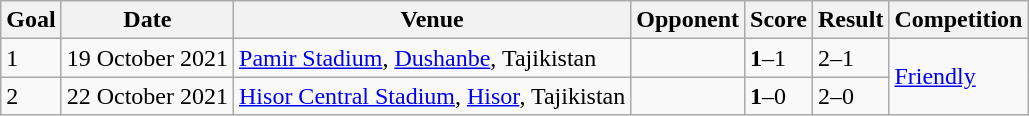<table class="wikitable">
<tr>
<th>Goal</th>
<th>Date</th>
<th>Venue</th>
<th>Opponent</th>
<th>Score</th>
<th>Result</th>
<th>Competition</th>
</tr>
<tr>
<td>1</td>
<td>19 October 2021</td>
<td><a href='#'>Pamir Stadium</a>, <a href='#'>Dushanbe</a>, Tajikistan</td>
<td></td>
<td><strong>1</strong>–1</td>
<td>2–1</td>
<td rowspan=2><a href='#'>Friendly</a></td>
</tr>
<tr>
<td>2</td>
<td>22 October 2021</td>
<td><a href='#'>Hisor Central Stadium</a>, <a href='#'>Hisor</a>, Tajikistan</td>
<td></td>
<td><strong>1</strong>–0</td>
<td>2–0</td>
</tr>
</table>
